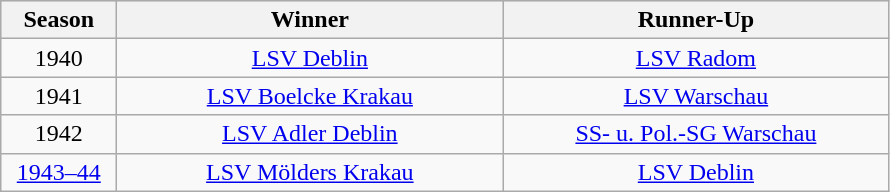<table class="wikitable">
<tr align="center" bgcolor="#dfdfdf">
<th width="70">Season</th>
<th width="250">Winner</th>
<th width="250">Runner-Up</th>
</tr>
<tr align="center">
<td>1940</td>
<td><a href='#'>LSV Deblin</a></td>
<td><a href='#'>LSV Radom</a></td>
</tr>
<tr align="center">
<td>1941</td>
<td><a href='#'>LSV Boelcke Krakau</a></td>
<td><a href='#'>LSV Warschau</a></td>
</tr>
<tr align="center">
<td>1942</td>
<td><a href='#'>LSV Adler Deblin</a></td>
<td><a href='#'>SS- u. Pol.-SG Warschau</a></td>
</tr>
<tr align="center">
<td><a href='#'>1943–44</a></td>
<td><a href='#'>LSV Mölders Krakau</a></td>
<td><a href='#'>LSV Deblin</a></td>
</tr>
</table>
